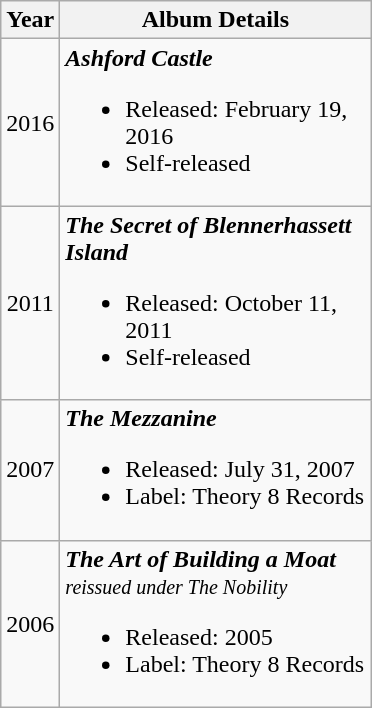<table class="wikitable" style="text-align:center;">
<tr>
<th rowspan="1">Year</th>
<th rowspan="1" width="200">Album Details</th>
</tr>
<tr>
<td>2016</td>
<td align="left"><strong><em>Ashford Castle</em></strong><br><ul><li>Released: February 19, 2016</li><li>Self-released</li></ul></td>
</tr>
<tr>
<td>2011</td>
<td align="left"><strong><em>The Secret of Blennerhassett Island</em></strong><br><ul><li>Released: October 11, 2011</li><li>Self-released</li></ul></td>
</tr>
<tr>
<td>2007</td>
<td align="left"><strong><em>The Mezzanine</em></strong><br><ul><li>Released: July 31, 2007</li><li>Label: Theory 8 Records</li></ul></td>
</tr>
<tr>
<td>2006</td>
<td align="left"><strong><em>The Art of Building a Moat</em></strong><br><small><em>reissued under The Nobility</em></small><br><ul><li>Released: 2005</li><li>Label: Theory 8 Records</li></ul></td>
</tr>
</table>
